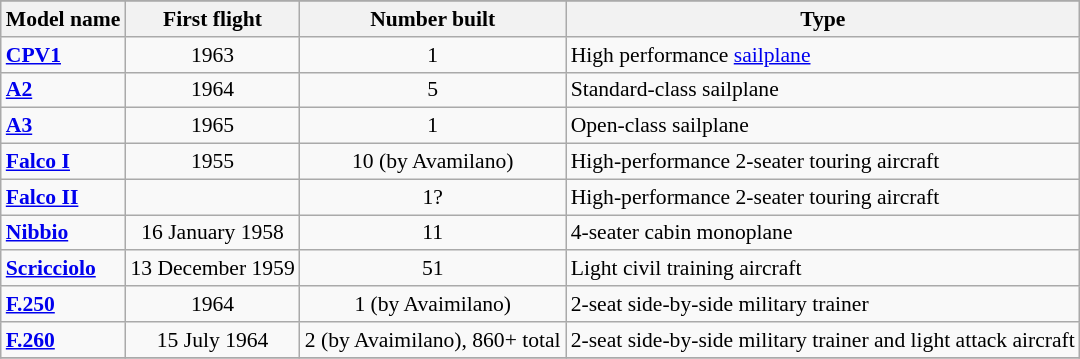<table class="wikitable" align=center style="font-size:90%;">
<tr>
</tr>
<tr style="background:#efefef;">
<th>Model name</th>
<th>First flight</th>
<th>Number built</th>
<th>Type</th>
</tr>
<tr>
<td align=left><strong><a href='#'>CPV1</a></strong></td>
<td align=center>1963</td>
<td align=center>1</td>
<td align=left>High performance <a href='#'>sailplane</a></td>
</tr>
<tr>
<td align=left><strong><a href='#'>A2</a></strong></td>
<td align=center>1964</td>
<td align=center>5</td>
<td align=left>Standard-class sailplane</td>
</tr>
<tr>
<td align=left><strong><a href='#'>A3</a></strong></td>
<td align=center>1965</td>
<td align=center>1</td>
<td align=left>Open-class sailplane</td>
</tr>
<tr>
<td align=left><strong><a href='#'>Falco I</a></strong></td>
<td align=center>1955</td>
<td align=center>10 (by Avamilano)</td>
<td align=left>High-performance 2-seater touring aircraft</td>
</tr>
<tr>
<td align=left><strong><a href='#'>Falco II</a></strong></td>
<td align=center></td>
<td align=center>1?</td>
<td align=left>High-performance 2-seater touring aircraft</td>
</tr>
<tr>
<td align=left><strong><a href='#'>Nibbio</a></strong></td>
<td align=center>16 January 1958</td>
<td align=center>11</td>
<td align=left>4-seater cabin monoplane</td>
</tr>
<tr>
<td align=left><strong><a href='#'>Scricciolo</a></strong></td>
<td align=center>13 December 1959</td>
<td align=center>51</td>
<td align=left>Light civil training aircraft</td>
</tr>
<tr>
<td align=left><strong><a href='#'>F.250</a></strong></td>
<td align=center>1964</td>
<td align=center>1 (by Avaimilano)</td>
<td align=left>2-seat side-by-side military trainer</td>
</tr>
<tr>
<td align=left><strong><a href='#'>F.260</a></strong></td>
<td align=center>15 July 1964</td>
<td align=center>2 (by Avaimilano), 860+ total</td>
<td align=left>2-seat side-by-side military trainer and light attack aircraft</td>
</tr>
<tr>
</tr>
</table>
